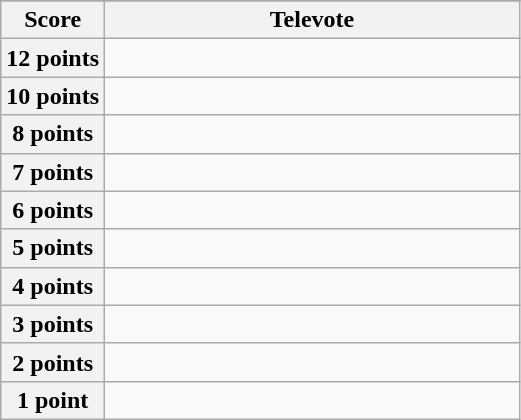<table class="wikitable">
<tr>
</tr>
<tr>
<th scope="col" width="20%">Score</th>
<th scope="col">Televote</th>
</tr>
<tr>
<th scope="row">12 points</th>
<td></td>
</tr>
<tr>
<th scope="row">10 points</th>
<td></td>
</tr>
<tr>
<th scope="row">8 points</th>
<td></td>
</tr>
<tr>
<th scope="row">7 points</th>
<td></td>
</tr>
<tr>
<th scope="row">6 points</th>
<td></td>
</tr>
<tr>
<th scope="row">5 points</th>
<td></td>
</tr>
<tr>
<th scope="row">4 points</th>
<td></td>
</tr>
<tr>
<th scope="row">3 points</th>
<td></td>
</tr>
<tr>
<th scope="row">2 points</th>
<td></td>
</tr>
<tr>
<th scope="row">1 point</th>
<td></td>
</tr>
</table>
